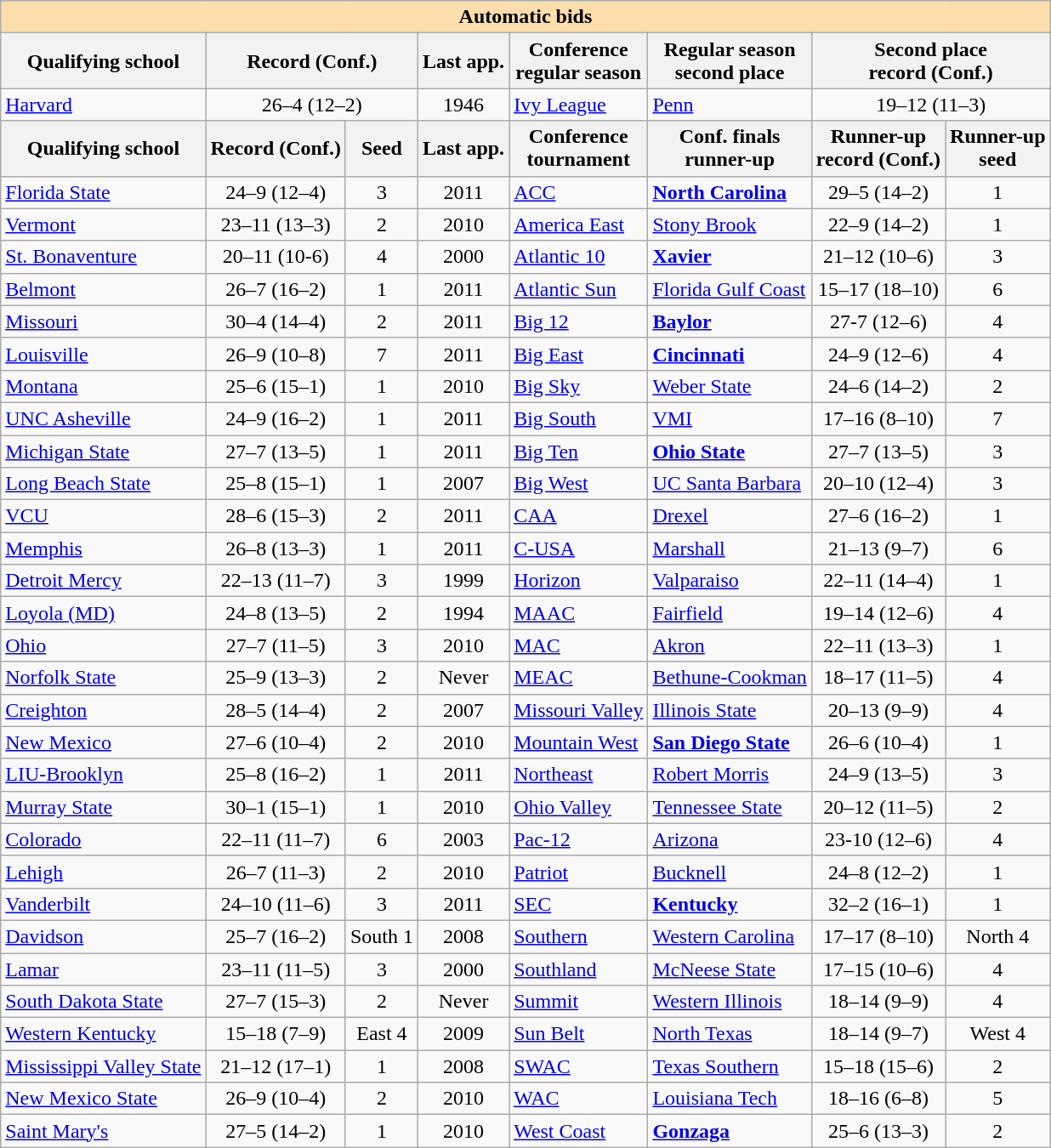<table class="wikitable">
<tr>
<th colspan="8" style="background:#ffdead;">Automatic bids</th>
</tr>
<tr>
<th>Qualifying school</th>
<th colspan="2">Record (Conf.)</th>
<th>Last app.</th>
<th>Conference<br>regular season</th>
<th>Regular season<br>second place</th>
<th colspan="2">Second place<br>record (Conf.)</th>
</tr>
<tr>
<td><a href='#'>Harvard</a></td>
<td colspan="2" align=center>26–4 (12–2)</td>
<td align=center>1946</td>
<td><a href='#'>Ivy League</a></td>
<td><a href='#'>Penn</a></td>
<td colspan="2" align=center>19–12 (11–3)</td>
</tr>
<tr>
<th>Qualifying school</th>
<th>Record (Conf.)</th>
<th>Seed</th>
<th>Last app.</th>
<th>Conference<br>tournament</th>
<th>Conf. finals<br>runner-up</th>
<th>Runner-up<br>record (Conf.)</th>
<th>Runner-up<br>seed</th>
</tr>
<tr>
<td><a href='#'>Florida State</a></td>
<td align=center>24–9 (12–4)</td>
<td align=center>3</td>
<td align=center>2011</td>
<td><a href='#'>ACC</a></td>
<td><strong><a href='#'>North Carolina</a></strong></td>
<td align=center>29–5 (14–2)</td>
<td align=center>1</td>
</tr>
<tr>
<td><a href='#'>Vermont</a></td>
<td align=center>23–11 (13–3)</td>
<td align=center>2</td>
<td align=center>2010</td>
<td><a href='#'>America East</a></td>
<td><a href='#'>Stony Brook</a></td>
<td align=center>22–9 (14–2)</td>
<td align=center>1</td>
</tr>
<tr>
<td><a href='#'>St. Bonaventure</a></td>
<td align=center>20–11 (10-6)</td>
<td align=center>4</td>
<td align=center>2000</td>
<td><a href='#'>Atlantic 10</a></td>
<td><strong><a href='#'>Xavier</a></strong></td>
<td align=center>21–12 (10–6)</td>
<td align=center>3</td>
</tr>
<tr>
<td><a href='#'>Belmont</a></td>
<td align=center>26–7 (16–2)</td>
<td align=center>1</td>
<td align=center>2011</td>
<td><a href='#'>Atlantic Sun</a></td>
<td><a href='#'>Florida Gulf Coast</a></td>
<td align=center>15–17 (18–10)</td>
<td align=center>6</td>
</tr>
<tr>
<td><a href='#'>Missouri</a></td>
<td align=center>30–4 (14–4)</td>
<td align=center>2</td>
<td align=center>2011</td>
<td><a href='#'>Big 12</a></td>
<td><strong><a href='#'>Baylor</a></strong></td>
<td align=center>27-7 (12–6)</td>
<td align=center>4</td>
</tr>
<tr>
<td><a href='#'>Louisville</a></td>
<td align=center>26–9 (10–8)</td>
<td align=center>7</td>
<td align=center>2011</td>
<td><a href='#'>Big East</a></td>
<td><strong><a href='#'>Cincinnati</a></strong></td>
<td align=center>24–9 (12–6)</td>
<td align=center>4</td>
</tr>
<tr>
<td><a href='#'>Montana</a></td>
<td align=center>25–6 (15–1)</td>
<td align=center>1</td>
<td align=center>2010</td>
<td><a href='#'>Big Sky</a></td>
<td><a href='#'>Weber State</a></td>
<td align=center>24–6 (14–2)</td>
<td align=center>2</td>
</tr>
<tr>
<td><a href='#'>UNC Asheville</a></td>
<td align=center>24–9 (16–2)</td>
<td align=center>1</td>
<td align=center>2011</td>
<td><a href='#'>Big South</a></td>
<td><a href='#'>VMI</a></td>
<td align=center>17–16 (8–10)</td>
<td align=center>7</td>
</tr>
<tr>
<td><a href='#'>Michigan State</a></td>
<td align=center>27–7 (13–5)</td>
<td align=center>1</td>
<td align=center>2011</td>
<td><a href='#'>Big Ten</a></td>
<td><strong><a href='#'>Ohio State</a></strong></td>
<td align=center>27–7 (13–5)</td>
<td align=center>3</td>
</tr>
<tr>
<td><a href='#'>Long Beach State</a></td>
<td align=center>25–8 (15–1)</td>
<td align=center>1</td>
<td align=center>2007</td>
<td><a href='#'>Big West</a></td>
<td><a href='#'>UC Santa Barbara</a></td>
<td align=center>20–10 (12–4)</td>
<td align=center>3</td>
</tr>
<tr>
<td><a href='#'>VCU</a></td>
<td align=center>28–6 (15–3)</td>
<td align=center>2</td>
<td align=center>2011</td>
<td><a href='#'>CAA</a></td>
<td><a href='#'>Drexel</a></td>
<td align=center>27–6 (16–2)</td>
<td align=center>1</td>
</tr>
<tr>
<td><a href='#'>Memphis</a></td>
<td align=center>26–8 (13–3)</td>
<td align=center>1</td>
<td align=center>2011</td>
<td><a href='#'>C-USA</a></td>
<td><a href='#'>Marshall</a></td>
<td align=center>21–13 (9–7)</td>
<td align=center>6</td>
</tr>
<tr>
<td><a href='#'>Detroit Mercy</a></td>
<td align=center>22–13 (11–7)</td>
<td align=center>3</td>
<td align=center>1999</td>
<td><a href='#'>Horizon</a></td>
<td><a href='#'>Valparaiso</a></td>
<td align=center>22–11 (14–4)</td>
<td align=center>1</td>
</tr>
<tr>
<td><a href='#'>Loyola (MD)</a></td>
<td align=center>24–8 (13–5)</td>
<td align=center>2</td>
<td align=center>1994</td>
<td><a href='#'>MAAC</a></td>
<td><a href='#'>Fairfield</a></td>
<td align=center>19–14 (12–6)</td>
<td align=center>4</td>
</tr>
<tr>
<td><a href='#'>Ohio</a></td>
<td align=center>27–7 (11–5)</td>
<td align=center>3</td>
<td align=center>2010</td>
<td><a href='#'>MAC</a></td>
<td><a href='#'>Akron</a></td>
<td align=center>22–11 (13–3)</td>
<td align=center>1</td>
</tr>
<tr>
<td><a href='#'>Norfolk State</a></td>
<td align=center>25–9 (13–3)</td>
<td align=center>2</td>
<td align=center>Never</td>
<td><a href='#'>MEAC</a></td>
<td><a href='#'>Bethune-Cookman</a></td>
<td align=center>18–17 (11–5)</td>
<td align=center>4</td>
</tr>
<tr>
<td><a href='#'>Creighton</a></td>
<td align=center>28–5 (14–4)</td>
<td align=center>2</td>
<td align=center>2007</td>
<td><a href='#'>Missouri Valley</a></td>
<td><a href='#'>Illinois State</a></td>
<td align=center>20–13 (9–9)</td>
<td align=center>4</td>
</tr>
<tr>
<td><a href='#'>New Mexico</a></td>
<td align=center>27–6 (10–4)</td>
<td align=center>2</td>
<td align=center>2010</td>
<td><a href='#'>Mountain West</a></td>
<td><strong><a href='#'>San Diego State</a></strong></td>
<td align=center>26–6 (10–4)</td>
<td align=center>1</td>
</tr>
<tr>
<td><a href='#'>LIU-Brooklyn</a></td>
<td align=center>25–8 (16–2)</td>
<td align=center>1</td>
<td align=center>2011</td>
<td><a href='#'>Northeast</a></td>
<td><a href='#'>Robert Morris</a></td>
<td align=center>24–9 (13–5)</td>
<td align=center>3</td>
</tr>
<tr>
<td><a href='#'>Murray State</a></td>
<td align=center>30–1 (15–1)</td>
<td align=center>1</td>
<td align=center>2010</td>
<td><a href='#'>Ohio Valley</a></td>
<td><a href='#'>Tennessee State</a></td>
<td align=center>20–12 (11–5)</td>
<td align=center>2</td>
</tr>
<tr>
<td><a href='#'>Colorado</a></td>
<td align=center>22–11 (11–7)</td>
<td align=center>6</td>
<td align=center>2003</td>
<td><a href='#'>Pac-12</a></td>
<td><a href='#'>Arizona</a></td>
<td align=center>23-10 (12–6)</td>
<td align=center>4</td>
</tr>
<tr>
<td><a href='#'>Lehigh</a></td>
<td align=center>26–7 (11–3)</td>
<td align=center>2</td>
<td align=center>2010</td>
<td><a href='#'>Patriot</a></td>
<td><a href='#'>Bucknell</a></td>
<td align=center>24–8 (12–2)</td>
<td align=center>1</td>
</tr>
<tr>
<td><a href='#'>Vanderbilt</a></td>
<td align=center>24–10 (11–6)</td>
<td align=center>3</td>
<td align=center>2011</td>
<td><a href='#'>SEC</a></td>
<td><strong><a href='#'>Kentucky</a></strong></td>
<td align=center>32–2 (16–1)</td>
<td align=center>1</td>
</tr>
<tr>
<td><a href='#'>Davidson</a></td>
<td align=center>25–7 (16–2)</td>
<td align=center>South 1</td>
<td align=center>2008</td>
<td><a href='#'>Southern</a></td>
<td><a href='#'>Western Carolina</a></td>
<td align=center>17–17 (8–10)</td>
<td align=center>North 4</td>
</tr>
<tr>
<td><a href='#'>Lamar</a></td>
<td align=center>23–11 (11–5)</td>
<td align=center>3</td>
<td align=center>2000</td>
<td><a href='#'>Southland</a></td>
<td><a href='#'>McNeese State</a></td>
<td align=center>17–15 (10–6)</td>
<td align=center>4</td>
</tr>
<tr>
<td><a href='#'>South Dakota State</a></td>
<td align=center>27–7 (15–3)</td>
<td align=center>2</td>
<td align=center>Never</td>
<td><a href='#'>Summit</a></td>
<td><a href='#'>Western Illinois</a></td>
<td align=center>18–14 (9–9)</td>
<td align=center>4</td>
</tr>
<tr>
<td><a href='#'>Western Kentucky</a></td>
<td align=center>15–18 (7–9)</td>
<td align=center>East 4</td>
<td align=center>2009</td>
<td><a href='#'>Sun Belt</a></td>
<td><a href='#'>North Texas</a></td>
<td align=center>18–14 (9–7)</td>
<td align=center>West 4</td>
</tr>
<tr>
<td><a href='#'>Mississippi Valley State</a></td>
<td align=center>21–12 (17–1)</td>
<td align=center>1</td>
<td align=center>2008</td>
<td><a href='#'>SWAC</a></td>
<td><a href='#'>Texas Southern</a></td>
<td align=center>15–18 (15–6)</td>
<td align=center>2</td>
</tr>
<tr>
<td><a href='#'>New Mexico State</a></td>
<td align=center>26–9 (10–4)</td>
<td align=center>2</td>
<td align=center>2010</td>
<td><a href='#'>WAC</a></td>
<td><a href='#'>Louisiana Tech</a></td>
<td align=center>18–16 (6–8)</td>
<td align=center>5</td>
</tr>
<tr>
<td><a href='#'>Saint Mary's</a></td>
<td align=center>27–5 (14–2)</td>
<td align=center>1</td>
<td align=center>2010</td>
<td><a href='#'>West Coast</a></td>
<td><strong><a href='#'>Gonzaga</a></strong></td>
<td align=center>25–6 (13–3)</td>
<td align=center>2</td>
</tr>
</table>
